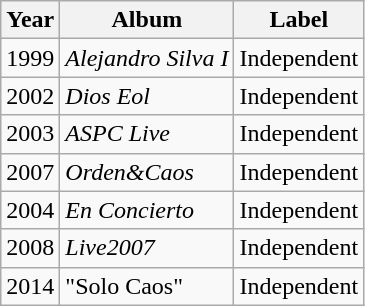<table class="wikitable">
<tr>
<th>Year</th>
<th>Album</th>
<th>Label</th>
</tr>
<tr>
<td>1999</td>
<td><em>Alejandro Silva I</em></td>
<td>Independent</td>
</tr>
<tr>
<td>2002</td>
<td><em>Dios Eol</em></td>
<td>Independent</td>
</tr>
<tr>
<td>2003</td>
<td><em>ASPC Live</em></td>
<td>Independent</td>
</tr>
<tr>
<td>2007</td>
<td><em>Orden&Caos</em></td>
<td>Independent</td>
</tr>
<tr>
<td>2004</td>
<td><em>En Concierto</em></td>
<td>Independent</td>
</tr>
<tr>
<td>2008</td>
<td><em>Live2007</em></td>
<td>Independent</td>
</tr>
<tr>
<td>2014</td>
<td>"Solo Caos"</td>
<td>Independent</td>
</tr>
</table>
